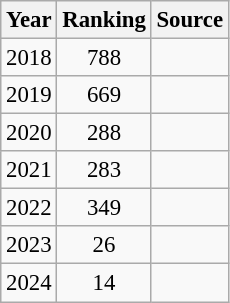<table class="wikitable" style="text-align:center; font-size: 95%;">
<tr>
<th>Year</th>
<th>Ranking</th>
<th>Source</th>
</tr>
<tr>
<td>2018</td>
<td>788</td>
<td></td>
</tr>
<tr>
<td>2019</td>
<td>669</td>
<td></td>
</tr>
<tr>
<td>2020</td>
<td>288</td>
<td></td>
</tr>
<tr>
<td>2021</td>
<td>283</td>
<td></td>
</tr>
<tr>
<td>2022</td>
<td>349</td>
<td></td>
</tr>
<tr>
<td>2023</td>
<td>26</td>
<td></td>
</tr>
<tr>
<td>2024</td>
<td>14</td>
<td></td>
</tr>
</table>
